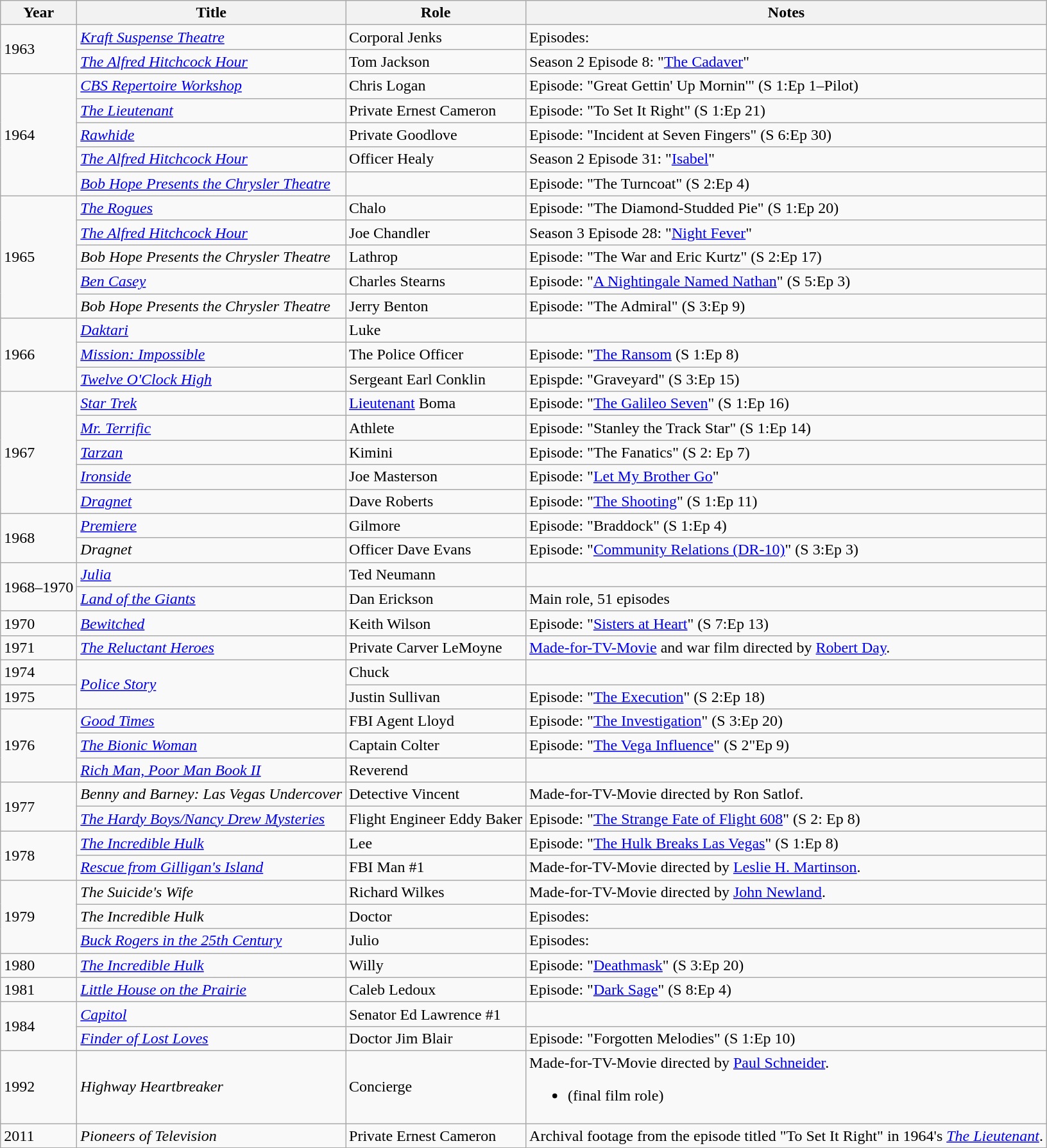<table class="wikitable sortable">
<tr>
<th>Year</th>
<th>Title</th>
<th>Role</th>
<th class="unsortable">Notes</th>
</tr>
<tr>
<td rowspan="2">1963</td>
<td><em><a href='#'>Kraft Suspense Theatre</a></em></td>
<td>Corporal Jenks</td>
<td>Episodes: </td>
</tr>
<tr>
<td><em><a href='#'>The Alfred Hitchcock Hour</a></em></td>
<td>Tom Jackson</td>
<td>Season 2 Episode 8: "<a href='#'>The Cadaver</a>"</td>
</tr>
<tr>
<td rowspan="5">1964</td>
<td><em><a href='#'>CBS Repertoire Workshop</a></em></td>
<td>Chris Logan</td>
<td>Episode: "Great Gettin' Up Mornin'" (S 1:Ep 1–Pilot)</td>
</tr>
<tr>
<td><em><a href='#'>The Lieutenant</a></em></td>
<td>Private Ernest Cameron</td>
<td>Episode: "To Set It Right" (S 1:Ep 21)</td>
</tr>
<tr>
<td><em><a href='#'>Rawhide</a></em></td>
<td>Private Goodlove</td>
<td>Episode: "Incident at Seven Fingers" (S 6:Ep 30)</td>
</tr>
<tr>
<td><em><a href='#'>The Alfred Hitchcock Hour</a></em></td>
<td>Officer Healy</td>
<td>Season 2 Episode 31: "<a href='#'>Isabel</a>"</td>
</tr>
<tr>
<td><em><a href='#'>Bob Hope Presents the Chrysler Theatre</a></em></td>
<td></td>
<td>Episode: "The Turncoat" (S 2:Ep 4)</td>
</tr>
<tr>
<td rowspan="5">1965</td>
<td><em><a href='#'>The Rogues</a></em></td>
<td>Chalo</td>
<td>Episode: "The Diamond-Studded Pie" (S 1:Ep 20)</td>
</tr>
<tr>
<td><em><a href='#'>The Alfred Hitchcock Hour</a></em></td>
<td>Joe Chandler</td>
<td>Season 3 Episode 28: "<a href='#'>Night Fever</a>"</td>
</tr>
<tr>
<td><em>Bob Hope Presents the Chrysler Theatre</em></td>
<td>Lathrop</td>
<td>Episode: "The War and Eric Kurtz" (S 2:Ep 17)</td>
</tr>
<tr>
<td><em><a href='#'>Ben Casey</a></em></td>
<td>Charles Stearns</td>
<td>Episode: "<a href='#'>A Nightingale Named Nathan</a>" (S 5:Ep 3)</td>
</tr>
<tr>
<td><em>Bob Hope Presents the Chrysler Theatre</em></td>
<td>Jerry Benton</td>
<td>Episode: "The Admiral" (S 3:Ep 9)</td>
</tr>
<tr>
<td rowspan="3">1966</td>
<td><em><a href='#'>Daktari</a></em></td>
<td>Luke</td>
<td></td>
</tr>
<tr>
<td><em><a href='#'>Mission: Impossible</a></em></td>
<td>The Police Officer</td>
<td>Episode: "<a href='#'>The Ransom</a> (S 1:Ep 8)</td>
</tr>
<tr>
<td><em><a href='#'>Twelve O'Clock High</a></em></td>
<td>Sergeant Earl Conklin</td>
<td>Epispde: "Graveyard" (S 3:Ep 15)</td>
</tr>
<tr>
<td rowspan="5">1967</td>
<td><em><a href='#'>Star Trek</a></em></td>
<td><a href='#'>Lieutenant</a> Boma</td>
<td>Episode: "<a href='#'>The Galileo Seven</a>" (S 1:Ep 16)</td>
</tr>
<tr>
<td><em><a href='#'>Mr. Terrific</a></em></td>
<td>Athlete</td>
<td>Episode: "Stanley the Track Star" (S 1:Ep 14)</td>
</tr>
<tr>
<td><em><a href='#'>Tarzan</a></em></td>
<td>Kimini</td>
<td>Episode: "The Fanatics" (S 2: Ep 7)</td>
</tr>
<tr>
<td><em><a href='#'>Ironside</a></em></td>
<td>Joe Masterson</td>
<td>Episode: "<a href='#'>Let My Brother Go</a>"</td>
</tr>
<tr>
<td><em><a href='#'>Dragnet</a></em></td>
<td>Dave Roberts</td>
<td>Episode: "<a href='#'>The Shooting</a>" (S 1:Ep 11)</td>
</tr>
<tr>
<td rowspan="2">1968</td>
<td><em><a href='#'>Premiere</a></em></td>
<td>Gilmore</td>
<td>Episode: "Braddock" (S 1:Ep 4)</td>
</tr>
<tr>
<td><em>Dragnet</em></td>
<td>Officer Dave Evans</td>
<td>Episode: "<a href='#'>Community Relations (DR-10)</a>" (S 3:Ep 3)</td>
</tr>
<tr>
<td rowspan="2">1968–1970</td>
<td><em><a href='#'>Julia</a></em></td>
<td>Ted Neumann</td>
<td></td>
</tr>
<tr>
<td><em><a href='#'>Land of the Giants</a></em></td>
<td>Dan Erickson</td>
<td>Main role, 51 episodes</td>
</tr>
<tr>
<td>1970</td>
<td><em><a href='#'>Bewitched</a></em></td>
<td>Keith Wilson</td>
<td>Episode: "<a href='#'>Sisters at Heart</a>" (S 7:Ep 13)</td>
</tr>
<tr>
<td>1971</td>
<td><em><a href='#'>The Reluctant Heroes</a></em></td>
<td>Private Carver LeMoyne</td>
<td><a href='#'>Made-for-TV-Movie</a> and war film directed by <a href='#'>Robert Day</a>.</td>
</tr>
<tr>
<td>1974</td>
<td rowspan="2"><em><a href='#'>Police Story</a></em></td>
<td>Chuck</td>
<td></td>
</tr>
<tr>
<td>1975</td>
<td>Justin Sullivan</td>
<td>Episode: "<a href='#'>The Execution</a>" (S 2:Ep 18)</td>
</tr>
<tr>
<td rowspan="3">1976</td>
<td><em><a href='#'>Good Times</a></em></td>
<td>FBI Agent Lloyd</td>
<td>Episode: "<a href='#'>The Investigation</a>" (S 3:Ep 20)</td>
</tr>
<tr>
<td><em><a href='#'>The Bionic Woman</a></em></td>
<td>Captain Colter</td>
<td>Episode: "<a href='#'>The Vega Influence</a>" (S 2"Ep 9)</td>
</tr>
<tr>
<td><em><a href='#'>Rich Man, Poor Man Book II</a></em></td>
<td>Reverend</td>
<td></td>
</tr>
<tr>
<td rowspan="2">1977</td>
<td><em>Benny and Barney: Las Vegas Undercover</em></td>
<td>Detective Vincent</td>
<td>Made-for-TV-Movie directed by Ron Satlof.</td>
</tr>
<tr>
<td><em><a href='#'>The Hardy Boys/Nancy Drew Mysteries</a></em></td>
<td>Flight Engineer Eddy Baker</td>
<td>Episode: "<a href='#'>The Strange Fate of Flight 608</a>" (S 2: Ep 8)</td>
</tr>
<tr>
<td rowspan="2">1978</td>
<td><em><a href='#'>The Incredible Hulk</a></em></td>
<td>Lee</td>
<td>Episode: "<a href='#'>The Hulk Breaks Las Vegas</a>" (S 1:Ep 8)</td>
</tr>
<tr>
<td><em><a href='#'>Rescue from Gilligan's Island</a></em></td>
<td>FBI Man #1</td>
<td>Made-for-TV-Movie directed by <a href='#'>Leslie H. Martinson</a>.</td>
</tr>
<tr>
<td rowspan="3">1979</td>
<td><em>The Suicide's Wife</em></td>
<td>Richard Wilkes</td>
<td>Made-for-TV-Movie directed by <a href='#'>John Newland</a>.</td>
</tr>
<tr>
<td><em>The Incredible Hulk</em></td>
<td>Doctor</td>
<td>Episodes: </td>
</tr>
<tr>
<td><em><a href='#'>Buck Rogers in the 25th Century</a></em></td>
<td>Julio</td>
<td>Episodes: </td>
</tr>
<tr>
<td>1980</td>
<td><em><a href='#'>The Incredible Hulk</a></em></td>
<td>Willy</td>
<td>Episode: "<a href='#'>Deathmask</a>" (S 3:Ep 20)</td>
</tr>
<tr>
<td>1981</td>
<td><em><a href='#'>Little House on the Prairie</a></em></td>
<td>Caleb Ledoux</td>
<td>Episode: "<a href='#'>Dark Sage</a>" (S 8:Ep 4)</td>
</tr>
<tr>
<td rowspan="2" }>1984</td>
<td><em><a href='#'>Capitol</a></em></td>
<td>Senator Ed Lawrence #1</td>
<td></td>
</tr>
<tr>
<td><em><a href='#'>Finder of Lost Loves</a></em></td>
<td>Doctor Jim Blair</td>
<td>Episode: "Forgotten Melodies" (S 1:Ep 10)</td>
</tr>
<tr>
<td>1992</td>
<td><em>Highway Heartbreaker</em></td>
<td>Concierge</td>
<td>Made-for-TV-Movie directed by <a href='#'>Paul Schneider</a>.<br><ul><li>(final film role)</li></ul></td>
</tr>
<tr>
<td>2011</td>
<td><em>Pioneers of Television</em></td>
<td>Private Ernest Cameron</td>
<td>Archival footage from the episode titled "To Set It Right" in 1964's <em><a href='#'>The Lieutenant</a></em>.</td>
</tr>
</table>
